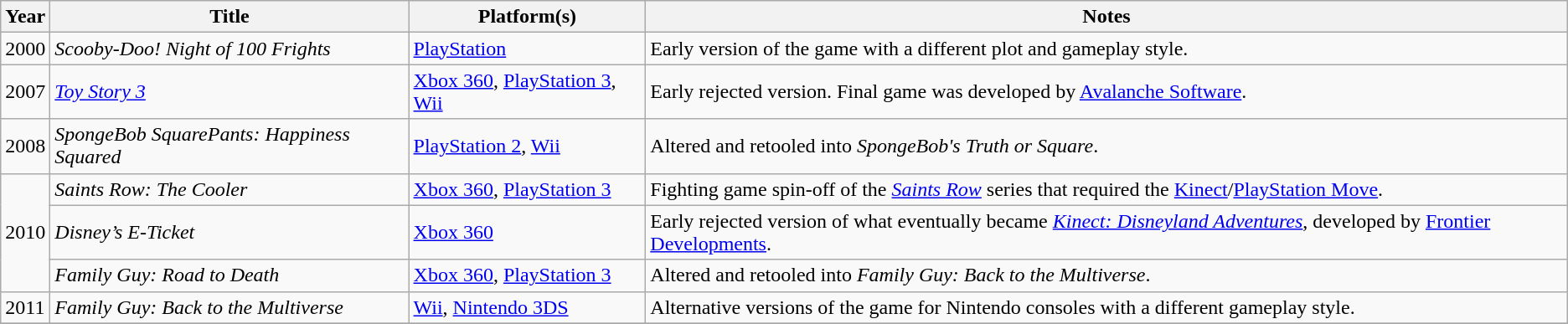<table class="wikitable sortable">
<tr>
<th>Year</th>
<th>Title</th>
<th>Platform(s)</th>
<th>Notes</th>
</tr>
<tr>
<td>2000</td>
<td><em>Scooby-Doo! Night of 100 Frights</em></td>
<td><a href='#'>PlayStation</a></td>
<td>Early version of the game with a different plot and gameplay style.</td>
</tr>
<tr>
<td>2007</td>
<td><em><a href='#'>Toy Story 3</a></em></td>
<td><a href='#'>Xbox 360</a>, <a href='#'>PlayStation 3</a>, <a href='#'>Wii</a></td>
<td>Early rejected version. Final game was developed by <a href='#'>Avalanche Software</a>.</td>
</tr>
<tr>
<td>2008</td>
<td><em>SpongeBob SquarePants: Happiness Squared</em></td>
<td><a href='#'>PlayStation 2</a>, <a href='#'>Wii</a></td>
<td>Altered and retooled into <em>SpongeBob's Truth or Square</em>.</td>
</tr>
<tr>
<td rowspan="3">2010</td>
<td><em>Saints Row: The Cooler</em></td>
<td><a href='#'>Xbox 360</a>, <a href='#'>PlayStation 3</a></td>
<td>Fighting game spin-off of the <em><a href='#'>Saints Row</a></em> series that required the <a href='#'>Kinect</a>/<a href='#'>PlayStation Move</a>.</td>
</tr>
<tr>
<td><em>Disney’s E-Ticket</em></td>
<td><a href='#'>Xbox 360</a></td>
<td>Early rejected version of what eventually became <em><a href='#'>Kinect: Disneyland Adventures</a></em>, developed by <a href='#'>Frontier Developments</a>.</td>
</tr>
<tr>
<td><em>Family Guy: Road to Death</em></td>
<td><a href='#'>Xbox 360</a>, <a href='#'>PlayStation 3</a></td>
<td>Altered and retooled into <em>Family Guy: Back to the Multiverse</em>.</td>
</tr>
<tr>
<td>2011</td>
<td><em>Family Guy: Back to the Multiverse</em></td>
<td><a href='#'>Wii</a>, <a href='#'>Nintendo 3DS</a></td>
<td>Alternative versions of the game for Nintendo consoles with a different gameplay style.</td>
</tr>
<tr>
</tr>
</table>
